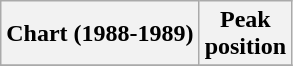<table class="wikitable sortable">
<tr>
<th align="left">Chart (1988-1989)</th>
<th align="center">Peak<br>position</th>
</tr>
<tr>
</tr>
</table>
